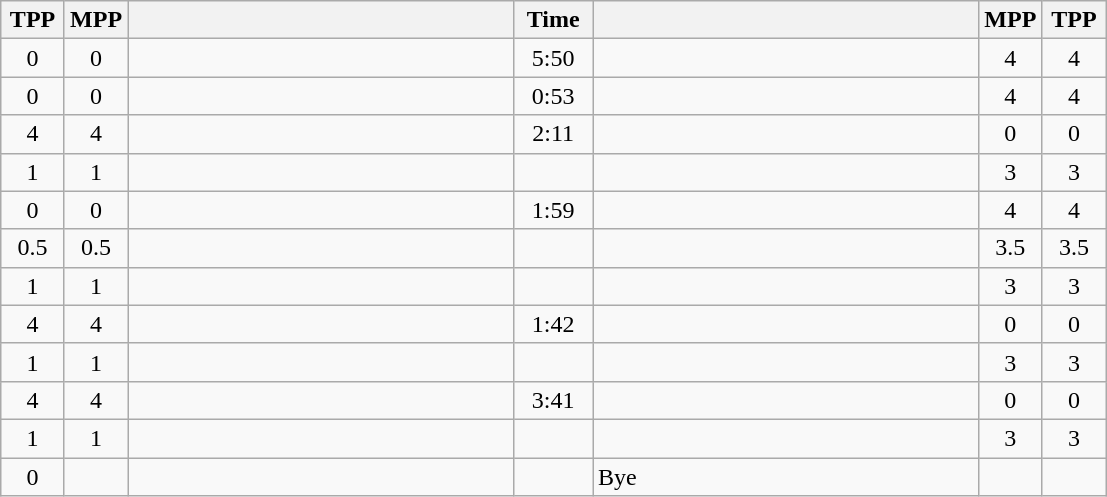<table class="wikitable" style="text-align: center;" |>
<tr>
<th width="35">TPP</th>
<th width="35">MPP</th>
<th width="250"></th>
<th width="45">Time</th>
<th width="250"></th>
<th width="35">MPP</th>
<th width="35">TPP</th>
</tr>
<tr>
<td>0</td>
<td>0</td>
<td style="text-align:left;"><strong></strong></td>
<td>5:50</td>
<td style="text-align:left;"></td>
<td>4</td>
<td>4</td>
</tr>
<tr>
<td>0</td>
<td>0</td>
<td style="text-align:left;"><strong></strong></td>
<td>0:53</td>
<td style="text-align:left;"></td>
<td>4</td>
<td>4</td>
</tr>
<tr>
<td>4</td>
<td>4</td>
<td style="text-align:left;"></td>
<td>2:11</td>
<td style="text-align:left;"><strong></strong></td>
<td>0</td>
<td>0</td>
</tr>
<tr>
<td>1</td>
<td>1</td>
<td style="text-align:left;"><strong></strong></td>
<td></td>
<td style="text-align:left;"></td>
<td>3</td>
<td>3</td>
</tr>
<tr>
<td>0</td>
<td>0</td>
<td style="text-align:left;"><strong></strong></td>
<td>1:59</td>
<td style="text-align:left;"></td>
<td>4</td>
<td>4</td>
</tr>
<tr>
<td>0.5</td>
<td>0.5</td>
<td style="text-align:left;"><strong></strong></td>
<td></td>
<td style="text-align:left;"></td>
<td>3.5</td>
<td>3.5</td>
</tr>
<tr>
<td>1</td>
<td>1</td>
<td style="text-align:left;"><strong></strong></td>
<td></td>
<td style="text-align:left;"></td>
<td>3</td>
<td>3</td>
</tr>
<tr>
<td>4</td>
<td>4</td>
<td style="text-align:left;"></td>
<td>1:42</td>
<td style="text-align:left;"><strong></strong></td>
<td>0</td>
<td>0</td>
</tr>
<tr>
<td>1</td>
<td>1</td>
<td style="text-align:left;"><strong></strong></td>
<td></td>
<td style="text-align:left;"></td>
<td>3</td>
<td>3</td>
</tr>
<tr>
<td>4</td>
<td>4</td>
<td style="text-align:left;"></td>
<td>3:41</td>
<td style="text-align:left;"><strong></strong></td>
<td>0</td>
<td>0</td>
</tr>
<tr>
<td>1</td>
<td>1</td>
<td style="text-align:left;"><strong></strong></td>
<td></td>
<td style="text-align:left;"></td>
<td>3</td>
<td>3</td>
</tr>
<tr>
<td>0</td>
<td></td>
<td style="text-align:left;"><strong></strong></td>
<td></td>
<td style="text-align:left;">Bye</td>
<td></td>
<td></td>
</tr>
</table>
